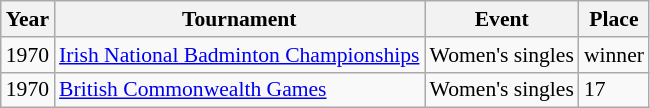<table class=wikitable style=font-size:90%;>
<tr>
<th>Year</th>
<th>Tournament</th>
<th>Event</th>
<th>Place</th>
</tr>
<tr>
<td>1970</td>
<td><a href='#'>Irish National Badminton Championships</a></td>
<td>Women's singles</td>
<td>winner</td>
</tr>
<tr>
<td>1970</td>
<td><a href='#'>British Commonwealth Games</a></td>
<td>Women's singles</td>
<td>17</td>
</tr>
</table>
